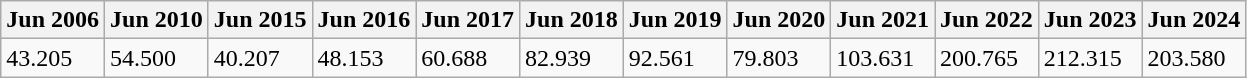<table class="wikitable">
<tr>
<th>Jun 2006</th>
<th>Jun 2010</th>
<th>Jun 2015</th>
<th>Jun 2016</th>
<th>Jun 2017</th>
<th>Jun 2018</th>
<th>Jun 2019</th>
<th>Jun 2020</th>
<th>Jun 2021</th>
<th>Jun 2022</th>
<th>Jun 2023</th>
<th>Jun 2024</th>
</tr>
<tr>
<td>43.205</td>
<td>54.500</td>
<td>40.207</td>
<td>48.153</td>
<td>60.688</td>
<td>82.939</td>
<td>92.561</td>
<td>79.803</td>
<td>103.631</td>
<td>200.765</td>
<td>212.315</td>
<td>203.580</td>
</tr>
</table>
